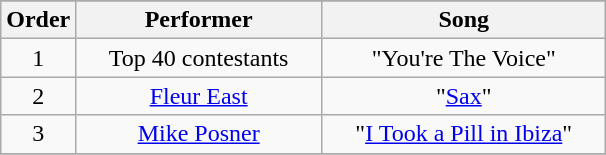<table class="wikitable" style="text-align:center; width:32%;">
<tr>
</tr>
<tr>
<th style="width:01%;">Order</th>
<th style="width:45%;">Performer</th>
<th style="width:55%;">Song</th>
</tr>
<tr>
<td>1</td>
<td>Top 40 contestants</td>
<td>"You're The Voice"</td>
</tr>
<tr>
<td>2</td>
<td><a href='#'>Fleur East</a></td>
<td>"<a href='#'>Sax</a>"</td>
</tr>
<tr>
<td>3</td>
<td><a href='#'>Mike Posner</a></td>
<td>"<a href='#'>I Took a Pill in Ibiza</a>"</td>
</tr>
<tr>
</tr>
</table>
